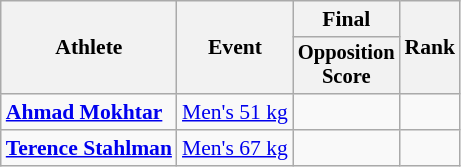<table class="wikitable" style="font-size:90%">
<tr>
<th rowspan=2>Athlete</th>
<th rowspan=2>Event</th>
<th>Final</th>
<th rowspan=2>Rank</th>
</tr>
<tr style="font-size:95%">
<th>Opposition<br>Score</th>
</tr>
<tr>
<td><strong><a href='#'>Ahmad Mokhtar</a></strong></td>
<td><a href='#'>Men's 51 kg</a></td>
<td></td>
<td align=center></td>
</tr>
<tr>
<td><strong><a href='#'>Terence Stahlman</a></strong></td>
<td><a href='#'>Men's 67 kg</a></td>
<td></td>
<td align=center></td>
</tr>
</table>
